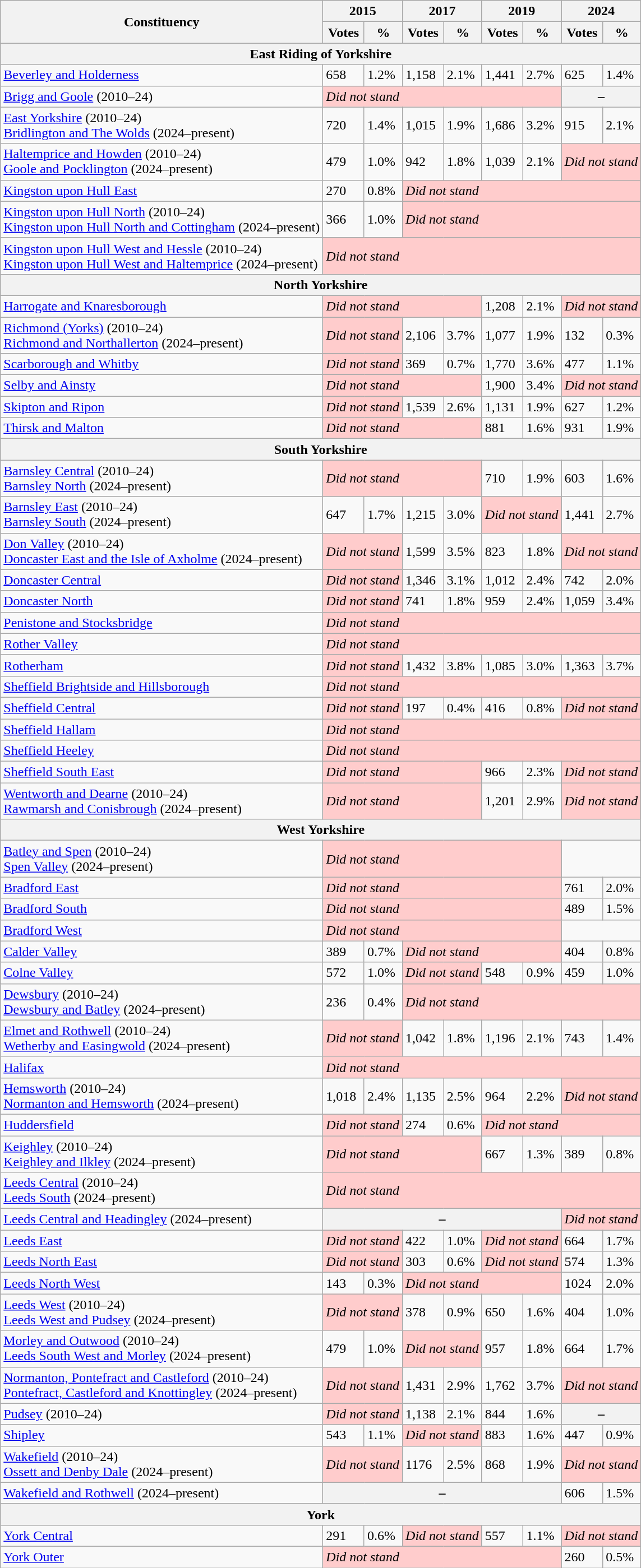<table class="wikitable sortable">
<tr>
<th rowspan=2>Constituency</th>
<th colspan=2>2015</th>
<th colspan=2>2017</th>
<th colspan=2>2019</th>
<th colspan=2>2024</th>
</tr>
<tr>
<th>Votes</th>
<th>%</th>
<th>Votes</th>
<th>%</th>
<th>Votes</th>
<th>%</th>
<th>Votes</th>
<th>%</th>
</tr>
<tr>
<th colspan=9><strong>East Riding of Yorkshire</strong></th>
</tr>
<tr>
<td><a href='#'>Beverley and Holderness</a></td>
<td>658</td>
<td>1.2%</td>
<td>1,158</td>
<td>2.1%</td>
<td>1,441</td>
<td>2.7%</td>
<td>625</td>
<td>1.4%</td>
</tr>
<tr>
<td><a href='#'>Brigg and Goole</a> (2010–24)</td>
<td style="background:#ffcccc;" colspan=6><em>Did not stand</em></td>
<th colspan=2>–</th>
</tr>
<tr>
<td><a href='#'>East Yorkshire</a> (2010–24)<br><a href='#'>Bridlington and The Wolds</a> (2024–present)</td>
<td>720</td>
<td>1.4%</td>
<td>1,015</td>
<td>1.9%</td>
<td>1,686</td>
<td>3.2%</td>
<td>915</td>
<td>2.1%</td>
</tr>
<tr>
<td><a href='#'>Haltemprice and Howden</a> (2010–24)<br><a href='#'>Goole and Pocklington</a> (2024–present)</td>
<td>479</td>
<td>1.0%</td>
<td>942</td>
<td>1.8%</td>
<td>1,039</td>
<td>2.1%</td>
<td style="background:#ffcccc;" colspan=2><em>Did not stand</em></td>
</tr>
<tr>
<td><a href='#'>Kingston upon Hull East</a></td>
<td>270</td>
<td>0.8%</td>
<td style="background:#ffcccc;" colspan=6><em>Did not stand</em></td>
</tr>
<tr>
<td><a href='#'>Kingston upon Hull North</a> (2010–24)<br><a href='#'>Kingston upon Hull North and Cottingham</a> (2024–present)</td>
<td>366</td>
<td>1.0%</td>
<td style="background:#ffcccc;" colspan=6><em>Did not stand</em></td>
</tr>
<tr>
<td><a href='#'>Kingston upon Hull West and Hessle</a> (2010–24)<br><a href='#'>Kingston upon Hull West and Haltemprice</a> (2024–present)</td>
<td style="background:#ffcccc;" colspan=8><em>Did not stand</em></td>
</tr>
<tr>
<th colspan=9><strong>North Yorkshire</strong></th>
</tr>
<tr>
<td><a href='#'>Harrogate and Knaresborough</a></td>
<td style="background:#ffcccc;" colspan=4><em>Did not stand</em></td>
<td>1,208</td>
<td>2.1%</td>
<td style="background:#ffcccc;" colspan=2><em>Did not stand</em></td>
</tr>
<tr>
<td><a href='#'>Richmond (Yorks)</a> (2010–24)<br><a href='#'>Richmond and Northallerton</a> (2024–present)</td>
<td style="background:#ffcccc;" colspan=2><em>Did not stand</em></td>
<td>2,106</td>
<td>3.7%</td>
<td>1,077</td>
<td>1.9%</td>
<td>132</td>
<td>0.3%</td>
</tr>
<tr>
<td><a href='#'>Scarborough and Whitby</a></td>
<td style="background:#ffcccc;" colspan=2><em>Did not stand</em></td>
<td>369</td>
<td>0.7%</td>
<td>1,770</td>
<td>3.6%</td>
<td>477</td>
<td>1.1%</td>
</tr>
<tr>
<td><a href='#'>Selby and Ainsty</a></td>
<td style="background:#ffcccc;" colspan=4><em>Did not stand</em></td>
<td>1,900</td>
<td>3.4%</td>
<td style="background:#ffcccc;" colspan=2><em>Did not stand</em></td>
</tr>
<tr>
<td><a href='#'>Skipton and Ripon</a></td>
<td style="background:#ffcccc;" colspan=2><em>Did not stand</em></td>
<td>1,539</td>
<td>2.6%</td>
<td>1,131</td>
<td>1.9%</td>
<td>627</td>
<td>1.2%</td>
</tr>
<tr>
<td><a href='#'>Thirsk and Malton</a></td>
<td style="background:#ffcccc;" colspan=4><em>Did not stand</em></td>
<td>881</td>
<td>1.6%</td>
<td>931</td>
<td>1.9%</td>
</tr>
<tr>
<th colspan=9><strong>South Yorkshire</strong></th>
</tr>
<tr>
<td><a href='#'>Barnsley Central</a> (2010–24)<br><a href='#'>Barnsley North</a> (2024–present)</td>
<td style="background:#ffcccc;" colspan=4><em>Did not stand</em></td>
<td>710</td>
<td>1.9%</td>
<td>603</td>
<td>1.6%</td>
</tr>
<tr>
<td><a href='#'>Barnsley East</a> (2010–24)<br><a href='#'>Barnsley South</a> (2024–present)</td>
<td>647</td>
<td>1.7%</td>
<td>1,215</td>
<td>3.0%</td>
<td style="background:#ffcccc;" colspan=2><em>Did not stand</em></td>
<td>1,441</td>
<td>2.7%</td>
</tr>
<tr>
<td><a href='#'>Don Valley</a> (2010–24)<br><a href='#'>Doncaster East and the Isle of Axholme</a> (2024–present)</td>
<td style="background:#ffcccc;" colspan=2><em>Did not stand</em></td>
<td>1,599</td>
<td>3.5%</td>
<td>823</td>
<td>1.8%</td>
<td style="background:#ffcccc;" colspan=2><em>Did not stand</em></td>
</tr>
<tr>
<td><a href='#'>Doncaster Central</a></td>
<td style="background:#ffcccc;" colspan=2><em>Did not stand</em></td>
<td>1,346</td>
<td>3.1%</td>
<td>1,012</td>
<td>2.4%</td>
<td>742</td>
<td>2.0%</td>
</tr>
<tr>
<td><a href='#'>Doncaster North</a></td>
<td style="background:#ffcccc;" colspan=2><em>Did not stand</em></td>
<td>741</td>
<td>1.8%</td>
<td>959</td>
<td>2.4%</td>
<td>1,059</td>
<td>3.4%</td>
</tr>
<tr>
<td><a href='#'>Penistone and Stocksbridge</a></td>
<td style="background:#ffcccc;" colspan=8><em>Did not stand</em></td>
</tr>
<tr>
<td><a href='#'>Rother Valley</a></td>
<td style="background:#ffcccc;" colspan=8><em>Did not stand</em></td>
</tr>
<tr>
<td><a href='#'>Rotherham</a></td>
<td style="background:#ffcccc;" colspan=2><em>Did not stand</em></td>
<td>1,432</td>
<td>3.8%</td>
<td>1,085</td>
<td>3.0%</td>
<td>1,363</td>
<td>3.7%</td>
</tr>
<tr>
<td><a href='#'>Sheffield Brightside and Hillsborough</a></td>
<td style="background:#ffcccc;" colspan=8><em>Did not stand</em></td>
</tr>
<tr>
<td><a href='#'>Sheffield Central</a></td>
<td style="background:#ffcccc;" colspan=2><em>Did not stand</em></td>
<td>197</td>
<td>0.4%</td>
<td>416</td>
<td>0.8%</td>
<td style="background:#ffcccc;" colspan=2><em>Did not stand</em></td>
</tr>
<tr>
<td><a href='#'>Sheffield Hallam</a></td>
<td style="background:#ffcccc;" colspan=8><em>Did not stand</em></td>
</tr>
<tr>
<td><a href='#'>Sheffield Heeley</a></td>
<td style="background:#ffcccc;" colspan=8><em>Did not stand</em></td>
</tr>
<tr>
<td><a href='#'>Sheffield South East</a></td>
<td style="background:#ffcccc;" colspan=4><em>Did not stand</em></td>
<td>966</td>
<td>2.3%</td>
<td style="background:#ffcccc;" colspan=2><em>Did not stand</em></td>
</tr>
<tr>
<td><a href='#'>Wentworth and Dearne</a> (2010–24)<br><a href='#'>Rawmarsh and Conisbrough</a> (2024–present)</td>
<td style="background:#ffcccc;" colspan=4><em>Did not stand</em></td>
<td>1,201</td>
<td>2.9%</td>
<td style="background:#ffcccc;" colspan=2><em>Did not stand</em></td>
</tr>
<tr>
<th colspan=9><strong>West Yorkshire</strong></th>
</tr>
<tr>
<td><a href='#'>Batley and Spen</a> (2010–24)<br><a href='#'>Spen Valley</a> (2024–present)</td>
<td style="background:#ffcccc;" colspan=6><em>Did not stand</em></td>
</tr>
<tr>
<td><a href='#'>Bradford East</a></td>
<td style="background:#ffcccc;" colspan=6><em>Did not stand</em></td>
<td>761</td>
<td>2.0%</td>
</tr>
<tr>
<td><a href='#'>Bradford South</a></td>
<td style="background:#ffcccc;" colspan=6><em>Did not stand</em></td>
<td>489</td>
<td>1.5%</td>
</tr>
<tr>
<td><a href='#'>Bradford West</a></td>
<td style="background:#ffcccc;" colspan=6><em>Did not stand</em></td>
</tr>
<tr>
<td><a href='#'>Calder Valley</a></td>
<td>389</td>
<td>0.7%</td>
<td style="background:#ffcccc;" colspan=4><em>Did not stand</em></td>
<td>404</td>
<td>0.8%</td>
</tr>
<tr>
<td><a href='#'>Colne Valley</a></td>
<td>572</td>
<td>1.0%</td>
<td style="background:#ffcccc;" colspan=2><em>Did not stand</em></td>
<td>548</td>
<td>0.9%</td>
<td>459</td>
<td>1.0%</td>
</tr>
<tr>
<td><a href='#'>Dewsbury</a> (2010–24)<br><a href='#'>Dewsbury and Batley</a> (2024–present)</td>
<td>236</td>
<td>0.4%</td>
<td style="background:#ffcccc;" colspan=6><em>Did not stand</em></td>
</tr>
<tr>
<td><a href='#'>Elmet and Rothwell</a> (2010–24)<br><a href='#'>Wetherby and Easingwold</a> (2024–present)</td>
<td style="background:#ffcccc;" colspan=2><em>Did not stand</em></td>
<td>1,042</td>
<td>1.8%</td>
<td>1,196</td>
<td>2.1%</td>
<td>743</td>
<td>1.4%</td>
</tr>
<tr>
<td><a href='#'>Halifax</a></td>
<td style="background:#ffcccc;" colspan=8><em>Did not stand</em></td>
</tr>
<tr>
<td><a href='#'>Hemsworth</a> (2010–24)<br><a href='#'>Normanton and Hemsworth</a> (2024–present)</td>
<td>1,018</td>
<td>2.4%</td>
<td>1,135</td>
<td>2.5%</td>
<td>964</td>
<td>2.2%</td>
<td style="background:#ffcccc;" colspan=2><em>Did not stand</em></td>
</tr>
<tr>
<td><a href='#'>Huddersfield</a></td>
<td style="background:#ffcccc;" colspan=2><em>Did not stand</em></td>
<td>274</td>
<td>0.6%</td>
<td style="background:#ffcccc;" colspan=4><em>Did not stand</em></td>
</tr>
<tr>
<td><a href='#'>Keighley</a> (2010–24)<br><a href='#'>Keighley and Ilkley</a> (2024–present)</td>
<td style="background:#ffcccc;" colspan=4><em>Did not stand</em></td>
<td>667</td>
<td>1.3%</td>
<td>389</td>
<td>0.8%</td>
</tr>
<tr>
<td><a href='#'>Leeds Central</a> (2010–24)<br><a href='#'>Leeds South</a> (2024–present)</td>
<td style="background:#ffcccc;" colspan=8><em>Did not stand</em></td>
</tr>
<tr>
<td><a href='#'>Leeds Central and Headingley</a> (2024–present)</td>
<th colspan=6>–</th>
<td style="background:#ffcccc;" colspan=2><em>Did not stand</em></td>
</tr>
<tr>
<td><a href='#'>Leeds East</a></td>
<td style="background:#ffcccc;" colspan=2><em>Did not stand</em></td>
<td>422</td>
<td>1.0%</td>
<td style="background:#ffcccc;" colspan=2><em>Did not stand</em></td>
<td>664</td>
<td>1.7%</td>
</tr>
<tr>
<td><a href='#'>Leeds North East</a></td>
<td style="background:#ffcccc;" colspan=2><em>Did not stand</em></td>
<td>303</td>
<td>0.6%</td>
<td style="background:#ffcccc;" colspan=2><em>Did not stand</em></td>
<td>574</td>
<td>1.3%</td>
</tr>
<tr>
<td><a href='#'>Leeds North West</a></td>
<td>143</td>
<td>0.3%</td>
<td style="background:#ffcccc;" colspan=4><em>Did not stand</em></td>
<td>1024</td>
<td>2.0%</td>
</tr>
<tr>
<td><a href='#'>Leeds West</a> (2010–24)<br><a href='#'>Leeds West and Pudsey</a> (2024–present)</td>
<td style="background:#ffcccc;" colspan=2><em>Did not stand</em></td>
<td>378</td>
<td>0.9%</td>
<td>650</td>
<td>1.6%</td>
<td>404</td>
<td>1.0%</td>
</tr>
<tr>
<td><a href='#'>Morley and Outwood</a> (2010–24)<br><a href='#'>Leeds South West and Morley</a> (2024–present)</td>
<td>479</td>
<td>1.0%</td>
<td style="background:#ffcccc;" colspan=2><em>Did not stand</em></td>
<td>957</td>
<td>1.8%</td>
<td>664</td>
<td>1.7%</td>
</tr>
<tr>
<td><a href='#'>Normanton, Pontefract and Castleford</a> (2010–24)<br><a href='#'>Pontefract, Castleford and Knottingley</a> (2024–present)</td>
<td style="background:#ffcccc;" colspan=2><em>Did not stand</em></td>
<td>1,431</td>
<td>2.9%</td>
<td>1,762</td>
<td>3.7%</td>
<td style="background:#ffcccc;" colspan=2><em>Did not stand</em></td>
</tr>
<tr>
<td><a href='#'>Pudsey</a> (2010–24)</td>
<td style="background:#ffcccc;" colspan=2><em>Did not stand</em></td>
<td>1,138</td>
<td>2.1%</td>
<td>844</td>
<td>1.6%</td>
<th colspan=2>–</th>
</tr>
<tr>
<td><a href='#'>Shipley</a></td>
<td>543</td>
<td>1.1%</td>
<td style="background:#ffcccc;" colspan=2><em>Did not stand</em></td>
<td>883</td>
<td>1.6%</td>
<td>447</td>
<td>0.9%</td>
</tr>
<tr>
<td><a href='#'>Wakefield</a> (2010–24)<br><a href='#'>Ossett and Denby Dale</a> (2024–present)</td>
<td style="background:#ffcccc;" colspan=2><em>Did not stand</em></td>
<td>1176</td>
<td>2.5%</td>
<td>868</td>
<td>1.9%</td>
<td style="background:#ffcccc;" colspan=2><em>Did not stand</em></td>
</tr>
<tr>
<td><a href='#'>Wakefield and Rothwell</a> (2024–present)</td>
<th colspan=6>–</th>
<td>606</td>
<td>1.5%</td>
</tr>
<tr>
<th colspan=9><strong>York</strong></th>
</tr>
<tr>
<td><a href='#'>York Central</a></td>
<td>291</td>
<td>0.6%</td>
<td style="background:#ffcccc;" colspan=2><em>Did not stand</em></td>
<td>557</td>
<td>1.1%</td>
<td style="background:#ffcccc;" colspan=2><em>Did not stand</em></td>
</tr>
<tr>
<td><a href='#'>York Outer</a></td>
<td style="background:#ffcccc;" colspan=6><em>Did not stand</em></td>
<td>260</td>
<td>0.5%</td>
</tr>
</table>
